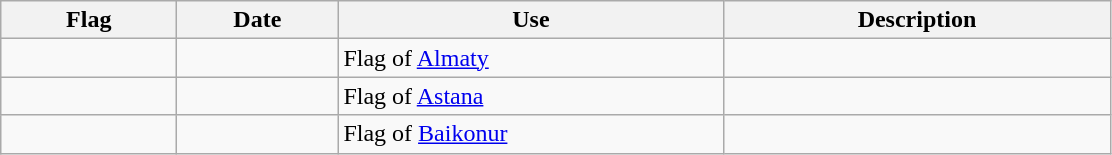<table class="wikitable">
<tr>
<th width="110">Flag</th>
<th width="100">Date</th>
<th width="250">Use</th>
<th width="250">Description</th>
</tr>
<tr>
<td></td>
<td></td>
<td>Flag of <a href='#'>Almaty</a></td>
<td></td>
</tr>
<tr>
<td></td>
<td></td>
<td>Flag of <a href='#'>Astana</a></td>
<td></td>
</tr>
<tr>
<td></td>
<td></td>
<td>Flag of <a href='#'>Baikonur</a></td>
<td></td>
</tr>
</table>
